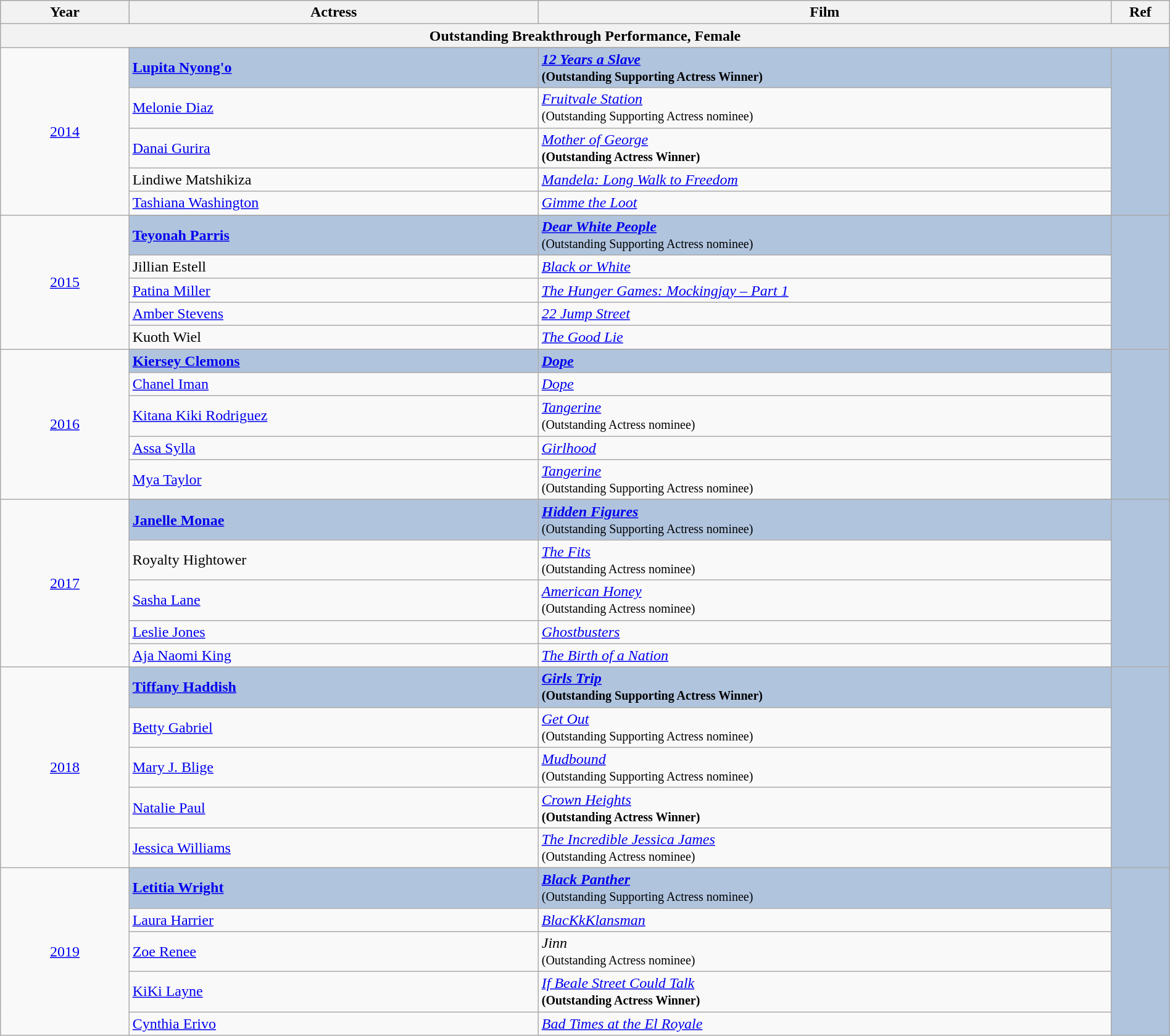<table class="wikitable" style="width:100%;">
<tr style="background:#bebebe;">
<th style="width:11%;">Year</th>
<th style="width:35%;">Actress</th>
<th style="width:49%;">Film</th>
<th style="width:5%;">Ref</th>
</tr>
<tr>
<th colspan="6">Outstanding Breakthrough Performance, Female</th>
</tr>
<tr>
<td rowspan="6" align="center"><a href='#'>2014</a></td>
</tr>
<tr style="background:#B0C4DE">
<td><strong><a href='#'>Lupita Nyong'o</a></strong></td>
<td><strong><em><a href='#'>12 Years a Slave</a></em></strong> <strong><br><small>(Outstanding Supporting Actress Winner)</small></strong></td>
<td rowspan="6" align="center"></td>
</tr>
<tr>
<td><a href='#'>Melonie Diaz</a></td>
<td><em><a href='#'>Fruitvale Station</a></em> <br><small>(Outstanding Supporting Actress nominee)</small></td>
</tr>
<tr>
<td><a href='#'>Danai Gurira</a></td>
<td><em><a href='#'>Mother of George</a></em> <strong><br><small>(Outstanding Actress Winner)</small></strong></td>
</tr>
<tr>
<td>Lindiwe Matshikiza</td>
<td><em><a href='#'>Mandela: Long Walk to Freedom</a></em></td>
</tr>
<tr>
<td><a href='#'>Tashiana Washington</a></td>
<td><em><a href='#'>Gimme the Loot</a></em></td>
</tr>
<tr>
<td rowspan="6" align="center"><a href='#'>2015</a></td>
</tr>
<tr style="background:#B0C4DE">
<td><strong><a href='#'>Teyonah Parris</a></strong></td>
<td><strong><em><a href='#'>Dear White People</a></em></strong> <br><small>(Outstanding Supporting Actress nominee)</small></td>
<td rowspan="6" align="center"></td>
</tr>
<tr>
<td>Jillian Estell</td>
<td><em><a href='#'>Black or White</a></em></td>
</tr>
<tr>
<td><a href='#'>Patina Miller</a></td>
<td><em><a href='#'>The Hunger Games: Mockingjay – Part 1</a></em></td>
</tr>
<tr>
<td><a href='#'>Amber Stevens</a></td>
<td><em><a href='#'>22 Jump Street</a></em></td>
</tr>
<tr>
<td>Kuoth Wiel</td>
<td><em><a href='#'>The Good Lie</a></em></td>
</tr>
<tr>
<td rowspan="6" align="center"><a href='#'>2016</a></td>
</tr>
<tr style="background:#B0C4DE">
<td><strong><a href='#'>Kiersey Clemons</a></strong></td>
<td><strong><em><a href='#'>Dope</a></em></strong></td>
<td rowspan="6" align="center"></td>
</tr>
<tr>
<td><a href='#'>Chanel Iman</a></td>
<td><em><a href='#'>Dope</a></em></td>
</tr>
<tr>
<td><a href='#'>Kitana Kiki Rodriguez</a></td>
<td><em><a href='#'>Tangerine</a></em> <br><small>(Outstanding Actress nominee)</small></td>
</tr>
<tr>
<td><a href='#'>Assa Sylla</a></td>
<td><em><a href='#'>Girlhood</a></em></td>
</tr>
<tr>
<td><a href='#'>Mya Taylor</a></td>
<td><em><a href='#'>Tangerine</a></em> <br><small>(Outstanding Supporting Actress nominee)</small></td>
</tr>
<tr>
<td rowspan="6" align="center"><a href='#'>2017</a></td>
</tr>
<tr style="background:#B0C4DE">
<td><strong><a href='#'>Janelle Monae</a></strong></td>
<td><strong><em><a href='#'>Hidden Figures</a></em></strong> <br><small>(Outstanding Supporting Actress nominee)</small></td>
<td rowspan="6" align="center"></td>
</tr>
<tr>
<td>Royalty Hightower</td>
<td><em><a href='#'>The Fits</a></em> <br><small>(Outstanding Actress nominee)</small></td>
</tr>
<tr>
<td><a href='#'>Sasha Lane</a></td>
<td><em><a href='#'>American Honey</a></em> <br><small>(Outstanding Actress nominee)</small></td>
</tr>
<tr>
<td><a href='#'>Leslie Jones</a></td>
<td><em> <a href='#'>Ghostbusters</a></em></td>
</tr>
<tr>
<td><a href='#'>Aja Naomi King</a></td>
<td><em> <a href='#'>The Birth of a Nation</a></em></td>
</tr>
<tr>
<td rowspan="6" align="center"><a href='#'>2018</a></td>
</tr>
<tr style="background:#B0C4DE">
<td><strong><a href='#'>Tiffany Haddish</a></strong></td>
<td><strong><em><a href='#'>Girls Trip</a></em></strong> <strong><br><small>(Outstanding Supporting Actress Winner)</small></strong></td>
<td rowspan="6" align="center"></td>
</tr>
<tr>
<td><a href='#'>Betty Gabriel</a></td>
<td><em><a href='#'>Get Out</a></em> <br><small>(Outstanding Supporting Actress nominee)</small></td>
</tr>
<tr>
<td><a href='#'>Mary J. Blige</a></td>
<td><em> <a href='#'>Mudbound</a></em> <br><small>(Outstanding Supporting Actress nominee)</small></td>
</tr>
<tr>
<td><a href='#'>Natalie Paul</a></td>
<td><em> <a href='#'>Crown Heights</a></em> <strong><br><small>(Outstanding Actress Winner)</small></strong></td>
</tr>
<tr>
<td><a href='#'>Jessica Williams</a></td>
<td><em><a href='#'>The Incredible Jessica James</a></em> <br><small>(Outstanding Actress nominee)</small></td>
</tr>
<tr>
<td rowspan="6" align="center"><a href='#'>2019</a></td>
</tr>
<tr style="background:#B0C4DE">
<td><strong><a href='#'>Letitia Wright</a></strong></td>
<td><strong><em><a href='#'>Black Panther</a></em></strong> <br><small>(Outstanding Supporting Actress nominee)</small></td>
<td rowspan="6" align="center"></td>
</tr>
<tr>
<td><a href='#'>Laura Harrier</a></td>
<td><em><a href='#'>BlacKkKlansman</a></em></td>
</tr>
<tr>
<td><a href='#'>Zoe Renee</a></td>
<td><em>Jinn</em> <br><small>(Outstanding Actress nominee)</small></td>
</tr>
<tr>
<td><a href='#'>KiKi Layne</a></td>
<td><em> <a href='#'>If Beale Street Could Talk</a></em> <strong><br><small>(Outstanding Actress Winner)</small></strong></td>
</tr>
<tr>
<td><a href='#'>Cynthia Erivo</a></td>
<td><em><a href='#'>Bad Times at the El Royale</a></em></td>
</tr>
</table>
